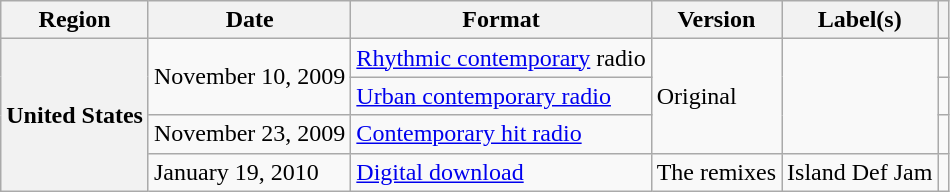<table class="wikitable plainrowheaders">
<tr>
<th scope="col">Region</th>
<th scope="col">Date</th>
<th scope="col">Format</th>
<th scope="col">Version</th>
<th scope="col">Label(s)</th>
<th scope="col"></th>
</tr>
<tr>
<th scope="row" rowspan="4">United States</th>
<td rowspan="2">November 10, 2009</td>
<td><a href='#'>Rhythmic contemporary</a> radio</td>
<td rowspan="3">Original</td>
<td rowspan="3"></td>
<td align="center"></td>
</tr>
<tr>
<td><a href='#'>Urban contemporary radio</a></td>
<td align="center"></td>
</tr>
<tr>
<td>November 23, 2009</td>
<td><a href='#'>Contemporary hit radio</a></td>
<td align="center"></td>
</tr>
<tr>
<td>January 19, 2010</td>
<td><a href='#'>Digital download</a></td>
<td>The remixes</td>
<td>Island Def Jam</td>
<td align="center"></td>
</tr>
</table>
